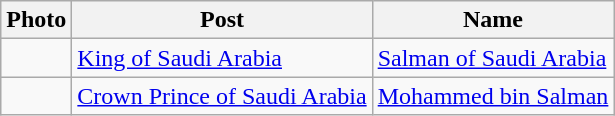<table class="wikitable">
<tr>
<th>Photo</th>
<th>Post</th>
<th>Name</th>
</tr>
<tr>
<td></td>
<td><a href='#'>King of Saudi Arabia</a></td>
<td><a href='#'>Salman of Saudi Arabia</a></td>
</tr>
<tr>
<td><br></td>
<td><a href='#'>Crown Prince of Saudi Arabia</a></td>
<td><a href='#'>Mohammed bin Salman</a></td>
</tr>
</table>
